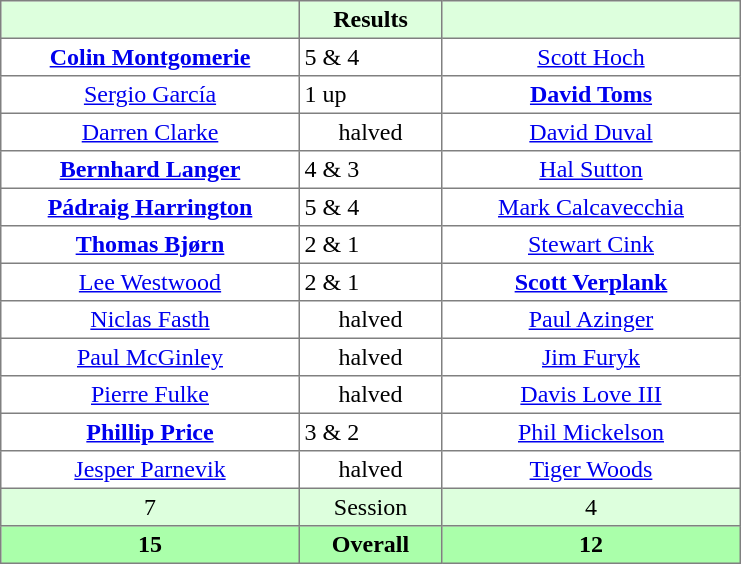<table border="1" cellpadding="3" style="border-collapse: collapse; text-align:center;">
<tr style="background:#dfd;">
<th style="width:12em;"></th>
<th style="width:5.5em;">Results</th>
<th style="width:12em;"></th>
</tr>
<tr>
<td><strong><a href='#'>Colin Montgomerie</a></strong></td>
<td align=left> 5 & 4</td>
<td><a href='#'>Scott Hoch</a></td>
</tr>
<tr>
<td><a href='#'>Sergio García</a></td>
<td align=left> 1 up</td>
<td><strong><a href='#'>David Toms</a></strong></td>
</tr>
<tr>
<td><a href='#'>Darren Clarke</a></td>
<td>halved</td>
<td><a href='#'>David Duval</a></td>
</tr>
<tr>
<td><strong><a href='#'>Bernhard Langer</a></strong></td>
<td align=left> 4 & 3</td>
<td><a href='#'>Hal Sutton</a></td>
</tr>
<tr>
<td><strong><a href='#'>Pádraig Harrington</a></strong></td>
<td align=left> 5 & 4</td>
<td><a href='#'>Mark Calcavecchia</a></td>
</tr>
<tr>
<td><strong><a href='#'>Thomas Bjørn</a></strong></td>
<td align=left> 2 & 1</td>
<td><a href='#'>Stewart Cink</a></td>
</tr>
<tr>
<td><a href='#'>Lee Westwood</a></td>
<td align=left> 2 & 1</td>
<td><strong><a href='#'>Scott Verplank</a></strong></td>
</tr>
<tr>
<td><a href='#'>Niclas Fasth</a></td>
<td>halved</td>
<td><a href='#'>Paul Azinger</a></td>
</tr>
<tr>
<td><a href='#'>Paul McGinley</a></td>
<td>halved</td>
<td><a href='#'>Jim Furyk</a></td>
</tr>
<tr>
<td><a href='#'>Pierre Fulke</a></td>
<td>halved</td>
<td><a href='#'>Davis Love III</a></td>
</tr>
<tr>
<td><strong><a href='#'>Phillip Price</a></strong></td>
<td align=left> 3 & 2</td>
<td><a href='#'>Phil Mickelson</a></td>
</tr>
<tr>
<td><a href='#'>Jesper Parnevik</a></td>
<td>halved</td>
<td><a href='#'>Tiger Woods</a></td>
</tr>
<tr style="background:#dfd;">
<td>7</td>
<td>Session</td>
<td>4</td>
</tr>
<tr style="background:#afa;">
<th>15</th>
<th>Overall</th>
<th>12</th>
</tr>
</table>
